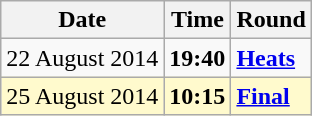<table class="wikitable">
<tr>
<th>Date</th>
<th>Time</th>
<th>Round</th>
</tr>
<tr>
<td>22 August 2014</td>
<td><strong>19:40</strong></td>
<td><strong><a href='#'>Heats</a></strong></td>
</tr>
<tr style=background:lemonchiffon>
<td>25 August 2014</td>
<td><strong>10:15</strong></td>
<td><strong><a href='#'>Final</a></strong></td>
</tr>
</table>
